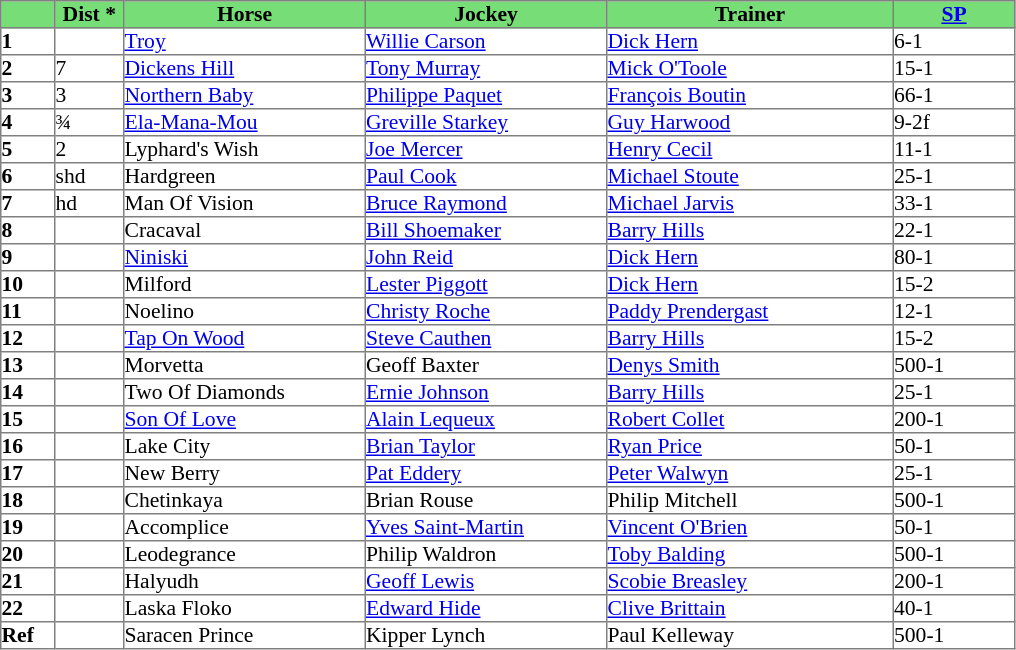<table border="1" cellpadding="0" style="border-collapse: collapse; font-size:90%">
<tr bgcolor="#77dd77" align="center">
<td width="35px"></td>
<td width="45px"><strong>Dist *</strong></td>
<td width="160px"><strong>Horse</strong></td>
<td width="160px"><strong>Jockey</strong></td>
<td width="190px"><strong>Trainer</strong></td>
<td width="80px"><strong><a href='#'>SP</a></strong></td>
</tr>
<tr>
<td><strong>1</strong></td>
<td></td>
<td><a href='#'>Troy</a></td>
<td><a href='#'>Willie Carson</a></td>
<td><a href='#'>Dick Hern</a></td>
<td>6-1</td>
</tr>
<tr>
<td><strong>2</strong></td>
<td>7</td>
<td><a href='#'>Dickens Hill</a></td>
<td><a href='#'>Tony Murray</a></td>
<td><a href='#'>Mick O'Toole</a></td>
<td>15-1</td>
</tr>
<tr>
<td><strong>3</strong></td>
<td>3</td>
<td><a href='#'>Northern Baby</a></td>
<td><a href='#'>Philippe Paquet</a></td>
<td><a href='#'>François Boutin</a></td>
<td>66-1</td>
</tr>
<tr>
<td><strong>4</strong></td>
<td>¾</td>
<td><a href='#'>Ela-Mana-Mou</a></td>
<td><a href='#'>Greville Starkey</a></td>
<td><a href='#'>Guy Harwood</a></td>
<td>9-2f</td>
</tr>
<tr>
<td><strong>5</strong></td>
<td>2</td>
<td>Lyphard's Wish</td>
<td><a href='#'>Joe Mercer</a></td>
<td><a href='#'>Henry Cecil</a></td>
<td>11-1</td>
</tr>
<tr>
<td><strong>6</strong></td>
<td>shd</td>
<td>Hardgreen</td>
<td><a href='#'>Paul Cook</a></td>
<td><a href='#'>Michael Stoute</a></td>
<td>25-1</td>
</tr>
<tr>
<td><strong>7</strong></td>
<td>hd</td>
<td>Man Of Vision</td>
<td><a href='#'>Bruce Raymond</a></td>
<td><a href='#'>Michael Jarvis</a></td>
<td>33-1</td>
</tr>
<tr>
<td><strong>8</strong></td>
<td></td>
<td>Cracaval</td>
<td><a href='#'>Bill Shoemaker</a></td>
<td><a href='#'>Barry Hills</a></td>
<td>22-1</td>
</tr>
<tr>
<td><strong>9</strong></td>
<td></td>
<td><a href='#'>Niniski</a></td>
<td><a href='#'>John Reid</a></td>
<td><a href='#'>Dick Hern</a></td>
<td>80-1</td>
</tr>
<tr>
<td><strong>10</strong></td>
<td></td>
<td>Milford</td>
<td><a href='#'>Lester Piggott</a></td>
<td><a href='#'>Dick Hern</a></td>
<td>15-2</td>
</tr>
<tr>
<td><strong>11</strong></td>
<td></td>
<td>Noelino</td>
<td><a href='#'>Christy Roche</a></td>
<td><a href='#'>Paddy Prendergast</a></td>
<td>12-1</td>
</tr>
<tr>
<td><strong>12</strong></td>
<td></td>
<td><a href='#'>Tap On Wood</a></td>
<td><a href='#'>Steve Cauthen</a></td>
<td><a href='#'>Barry Hills</a></td>
<td>15-2</td>
</tr>
<tr>
<td><strong>13</strong></td>
<td></td>
<td>Morvetta</td>
<td>Geoff Baxter</td>
<td><a href='#'>Denys Smith</a></td>
<td>500-1</td>
</tr>
<tr>
<td><strong>14</strong></td>
<td></td>
<td>Two Of Diamonds</td>
<td><a href='#'>Ernie Johnson</a></td>
<td><a href='#'>Barry Hills</a></td>
<td>25-1</td>
</tr>
<tr>
<td><strong>15</strong></td>
<td></td>
<td><a href='#'>Son Of Love</a></td>
<td><a href='#'>Alain Lequeux</a></td>
<td><a href='#'>Robert Collet</a></td>
<td>200-1</td>
</tr>
<tr>
<td><strong>16</strong></td>
<td></td>
<td>Lake City</td>
<td><a href='#'>Brian Taylor</a></td>
<td><a href='#'>Ryan Price</a></td>
<td>50-1</td>
</tr>
<tr>
<td><strong>17</strong></td>
<td></td>
<td>New Berry</td>
<td><a href='#'>Pat Eddery</a></td>
<td><a href='#'>Peter Walwyn</a></td>
<td>25-1</td>
</tr>
<tr>
<td><strong>18</strong></td>
<td></td>
<td>Chetinkaya</td>
<td>Brian Rouse</td>
<td>Philip Mitchell</td>
<td>500-1</td>
</tr>
<tr>
<td><strong>19</strong></td>
<td></td>
<td>Accomplice</td>
<td><a href='#'>Yves Saint-Martin</a></td>
<td><a href='#'>Vincent O'Brien</a></td>
<td>50-1</td>
</tr>
<tr>
<td><strong>20</strong></td>
<td></td>
<td>Leodegrance</td>
<td>Philip Waldron</td>
<td><a href='#'>Toby Balding</a></td>
<td>500-1</td>
</tr>
<tr>
<td><strong>21</strong></td>
<td></td>
<td>Halyudh</td>
<td><a href='#'>Geoff Lewis</a></td>
<td><a href='#'>Scobie Breasley</a></td>
<td>200-1</td>
</tr>
<tr>
<td><strong>22</strong></td>
<td></td>
<td>Laska Floko</td>
<td><a href='#'>Edward Hide</a></td>
<td><a href='#'>Clive Brittain</a></td>
<td>40-1</td>
</tr>
<tr>
<td><strong>Ref</strong></td>
<td></td>
<td>Saracen Prince</td>
<td>Kipper Lynch</td>
<td>Paul Kelleway</td>
<td>500-1</td>
</tr>
</table>
